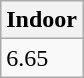<table class="wikitable" border="1" align="upright">
<tr>
<th>Indoor</th>
</tr>
<tr>
<td>6.65</td>
</tr>
</table>
